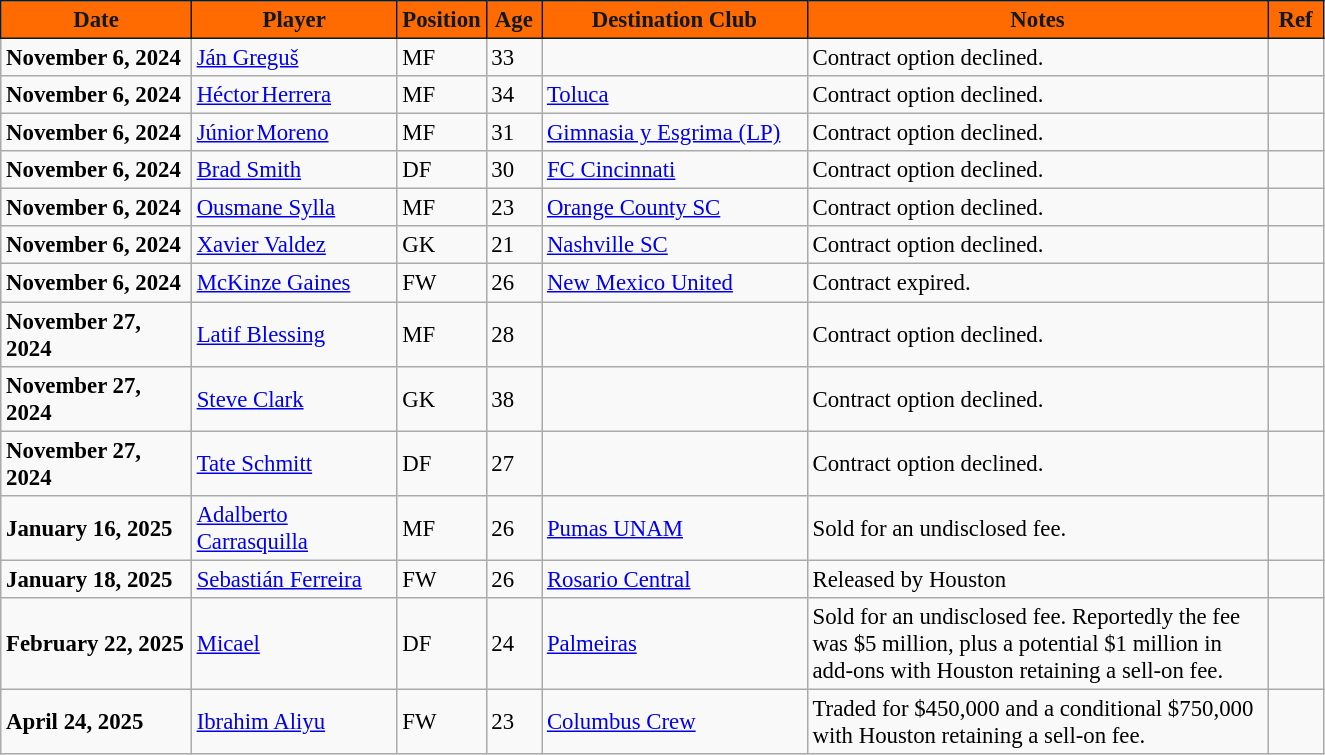<table class="wikitable" style="text-align:left; font-size:95%;">
<tr>
<th style="background:#FF6B00; color:#101820; border:1px solid #101820; width:120px;">Date</th>
<th style="background:#FF6B00; color:#101820; border:1px solid #101820; width:130px;">Player</th>
<th style="background:#FF6B00; color:#101820; border:1px solid #101820; width:50px;">Position</th>
<th style="background:#FF6B00; color:#101820; border:1px solid #101820; width:30px;">Age</th>
<th style="background:#FF6B00; color:#101820; border:1px solid #101820; width:170px;">Destination Club</th>
<th style="background:#FF6B00; color:#101820; border:1px solid #101820; width:300px;">Notes</th>
<th style="background:#FF6B00; color:#101820; border:1px solid #101820; width:30px;">Ref</th>
</tr>
<tr>
<td><strong>November 6, 2024</strong></td>
<td> <a href='#'>Ján Greguš</a></td>
<td>MF</td>
<td>33</td>
<td></td>
<td>Contract option declined.</td>
<td></td>
</tr>
<tr>
<td><strong>November 6, 2024</strong></td>
<td> <a href='#'>Héctor Herrera</a></td>
<td>MF</td>
<td>34</td>
<td> <a href='#'>Toluca</a></td>
<td>Contract option declined.</td>
<td></td>
</tr>
<tr>
<td><strong>November 6, 2024</strong></td>
<td> <a href='#'>Júnior Moreno</a></td>
<td>MF</td>
<td>31</td>
<td> <a href='#'>Gimnasia y Esgrima (LP)</a></td>
<td>Contract option declined.</td>
<td></td>
</tr>
<tr>
<td><strong>November 6, 2024</strong></td>
<td> <a href='#'>Brad Smith</a></td>
<td>DF</td>
<td>30</td>
<td> <a href='#'>FC Cincinnati</a></td>
<td>Contract option declined.</td>
<td></td>
</tr>
<tr>
<td><strong>November 6, 2024</strong></td>
<td> <a href='#'>Ousmane Sylla</a></td>
<td>MF</td>
<td>23</td>
<td> <a href='#'>Orange County SC</a></td>
<td>Contract option declined.</td>
<td></td>
</tr>
<tr>
<td><strong>November 6, 2024</strong></td>
<td> <a href='#'>Xavier Valdez</a></td>
<td>GK</td>
<td>21</td>
<td> <a href='#'>Nashville SC</a></td>
<td>Contract option declined.</td>
<td></td>
</tr>
<tr>
<td><strong>November 6, 2024</strong></td>
<td> <a href='#'>McKinze Gaines</a></td>
<td>FW</td>
<td>26</td>
<td> <a href='#'>New Mexico United</a></td>
<td>Contract expired.</td>
<td></td>
</tr>
<tr>
<td><strong>November 27, 2024</strong></td>
<td> <a href='#'>Latif Blessing</a></td>
<td>MF</td>
<td>28</td>
<td></td>
<td>Contract option declined.</td>
<td></td>
</tr>
<tr>
<td><strong>November 27, 2024</strong></td>
<td> <a href='#'>Steve Clark</a></td>
<td>GK</td>
<td>38</td>
<td></td>
<td>Contract option declined.</td>
<td></td>
</tr>
<tr>
<td><strong>November 27, 2024</strong></td>
<td> <a href='#'>Tate Schmitt</a></td>
<td>DF</td>
<td>27</td>
<td></td>
<td>Contract option declined.</td>
<td></td>
</tr>
<tr>
<td><strong>January 16, 2025</strong></td>
<td> <a href='#'>Adalberto Carrasquilla</a></td>
<td>MF</td>
<td>26</td>
<td> <a href='#'>Pumas UNAM</a></td>
<td>Sold for an undisclosed fee.</td>
<td></td>
</tr>
<tr>
<td><strong>January 18, 2025</strong></td>
<td> <a href='#'>Sebastián Ferreira</a></td>
<td>FW</td>
<td>26</td>
<td> <a href='#'>Rosario Central</a></td>
<td>Released by Houston</td>
<td></td>
</tr>
<tr>
<td><strong>February 22, 2025</strong></td>
<td> <a href='#'>Micael</a></td>
<td>DF</td>
<td>24</td>
<td> <a href='#'>Palmeiras</a></td>
<td>Sold for an undisclosed fee.  Reportedly the fee was $5 million, plus a potential $1 million in add-ons with Houston retaining a sell-on fee.</td>
<td></td>
</tr>
<tr>
<td><strong>April 24, 2025</strong></td>
<td> <a href='#'>Ibrahim Aliyu</a></td>
<td>FW</td>
<td>23</td>
<td> <a href='#'>Columbus Crew</a></td>
<td>Traded for $450,000 and a conditional $750,000 with Houston retaining a sell-on fee.</td>
<td></td>
</tr>
</table>
